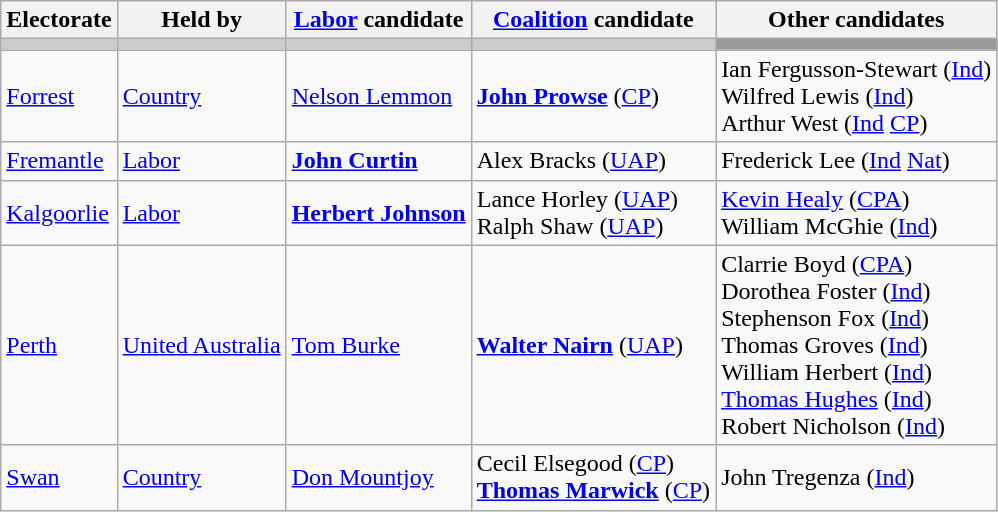<table class="wikitable">
<tr>
<th>Electorate</th>
<th>Held by</th>
<th><a href='#'>Labor</a> candidate</th>
<th><a href='#'>Coalition</a> candidate</th>
<th>Other candidates</th>
</tr>
<tr bgcolor="#cccccc">
<td></td>
<td></td>
<td></td>
<td></td>
<td bgcolor="#999999"></td>
</tr>
<tr>
<td><a href='#'>Forrest</a></td>
<td><a href='#'>Country</a></td>
<td><a href='#'>Nelson Lemmon</a></td>
<td><strong><a href='#'>John Prowse</a></strong> (<a href='#'>CP</a>)</td>
<td>Ian Fergusson-Stewart (<a href='#'>Ind</a>)<br>Wilfred Lewis (<a href='#'>Ind</a>)<br>Arthur West (<a href='#'>Ind</a> <a href='#'>CP</a>)</td>
</tr>
<tr>
<td><a href='#'>Fremantle</a></td>
<td><a href='#'>Labor</a></td>
<td><strong><a href='#'>John Curtin</a></strong></td>
<td>Alex Bracks (<a href='#'>UAP</a>)</td>
<td>Frederick Lee (<a href='#'>Ind</a> <a href='#'>Nat</a>)</td>
</tr>
<tr>
<td><a href='#'>Kalgoorlie</a></td>
<td><a href='#'>Labor</a></td>
<td><strong><a href='#'>Herbert Johnson</a></strong></td>
<td>Lance Horley (<a href='#'>UAP</a>)<br>Ralph Shaw (<a href='#'>UAP</a>)</td>
<td><a href='#'>Kevin Healy</a> (<a href='#'>CPA</a>)<br>William McGhie (<a href='#'>Ind</a>)</td>
</tr>
<tr>
<td><a href='#'>Perth</a></td>
<td><a href='#'>United Australia</a></td>
<td><a href='#'>Tom Burke</a></td>
<td><strong><a href='#'>Walter Nairn</a></strong> (<a href='#'>UAP</a>)</td>
<td>Clarrie Boyd (<a href='#'>CPA</a>)<br>Dorothea Foster (<a href='#'>Ind</a>)<br>Stephenson Fox (<a href='#'>Ind</a>)<br>Thomas Groves (<a href='#'>Ind</a>)<br>William Herbert (<a href='#'>Ind</a>)<br><a href='#'>Thomas Hughes</a> (<a href='#'>Ind</a>)<br>Robert Nicholson (<a href='#'>Ind</a>)</td>
</tr>
<tr>
<td><a href='#'>Swan</a></td>
<td><a href='#'>Country</a></td>
<td><a href='#'>Don Mountjoy</a></td>
<td>Cecil Elsegood (<a href='#'>CP</a>) <br> <strong><a href='#'>Thomas Marwick</a></strong> (<a href='#'>CP</a>)</td>
<td>John Tregenza (<a href='#'>Ind</a>)</td>
</tr>
</table>
